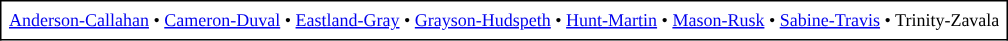<table border="1" cellspacing="0" cellpadding="5" align="center" rules="all" style="margin:1em 1em 1em 0; border-collapse:collapse; font-size:75%;">
<tr>
<td><a href='#'>Anderson-Callahan</a> • <a href='#'>Cameron-Duval</a> • <a href='#'>Eastland-Gray</a> • <a href='#'>Grayson-Hudspeth</a> • <a href='#'>Hunt-Martin</a> • <a href='#'>Mason-Rusk</a> • <a href='#'>Sabine-Travis</a> • Trinity-Zavala</td>
</tr>
</table>
